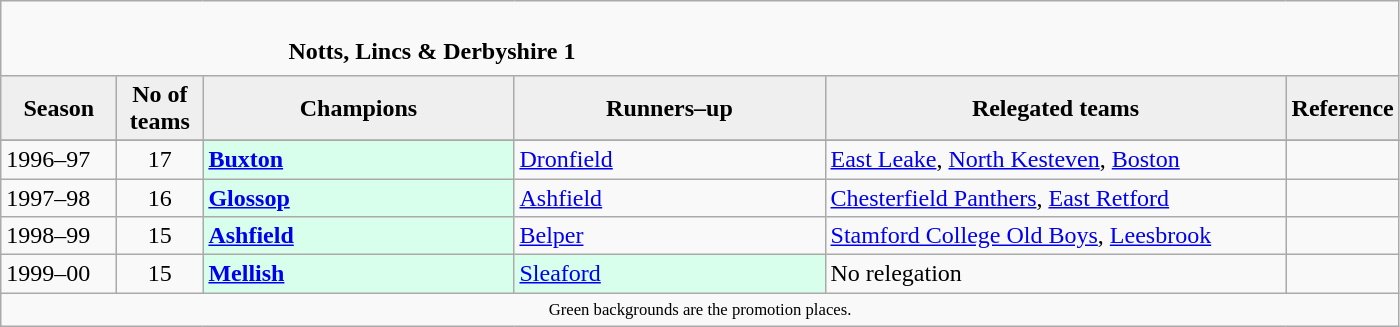<table class="wikitable" style="text-align: left;">
<tr>
<td colspan="11" cellpadding="0" cellspacing="0"><br><table border="0" style="width:100%;" cellpadding="0" cellspacing="0">
<tr>
<td style="width:20%; border:0;"></td>
<td style="border:0;"><strong>Notts, Lincs & Derbyshire 1</strong></td>
<td style="width:20%; border:0;"></td>
</tr>
</table>
</td>
</tr>
<tr>
<th style="background:#efefef; width:70px;">Season</th>
<th style="background:#efefef; width:50px;">No of teams</th>
<th style="background:#efefef; width:200px;">Champions</th>
<th style="background:#efefef; width:200px;">Runners–up</th>
<th style="background:#efefef; width:300px;">Relegated teams</th>
<th style="background:#efefef; width:50px;">Reference</th>
</tr>
<tr align=left>
</tr>
<tr>
<td>1996–97</td>
<td style="text-align: center;">17</td>
<td style="background:#d8ffeb;"><strong><a href='#'>Buxton</a></strong></td>
<td><a href='#'>Dronfield</a></td>
<td><a href='#'>East Leake</a>, <a href='#'>North Kesteven</a>, <a href='#'>Boston</a></td>
<td></td>
</tr>
<tr>
<td>1997–98</td>
<td style="text-align: center;">16</td>
<td style="background:#d8ffeb;"><strong><a href='#'>Glossop</a></strong></td>
<td><a href='#'>Ashfield</a></td>
<td><a href='#'>Chesterfield Panthers</a>, <a href='#'>East Retford</a></td>
<td></td>
</tr>
<tr>
<td>1998–99</td>
<td style="text-align: center;">15</td>
<td style="background:#d8ffeb;"><strong><a href='#'>Ashfield</a></strong></td>
<td><a href='#'>Belper</a></td>
<td><a href='#'>Stamford College Old Boys</a>, <a href='#'>Leesbrook</a></td>
<td></td>
</tr>
<tr>
<td>1999–00</td>
<td style="text-align: center;">15</td>
<td style="background:#d8ffeb;"><strong><a href='#'>Mellish</a></strong></td>
<td style="background:#d8ffeb;"><a href='#'>Sleaford</a></td>
<td>No relegation</td>
<td></td>
</tr>
<tr>
<td colspan="15"  style="border:0; font-size:smaller; text-align:center;"><small><span>Green backgrounds</span> are the promotion places.</small></td>
</tr>
</table>
